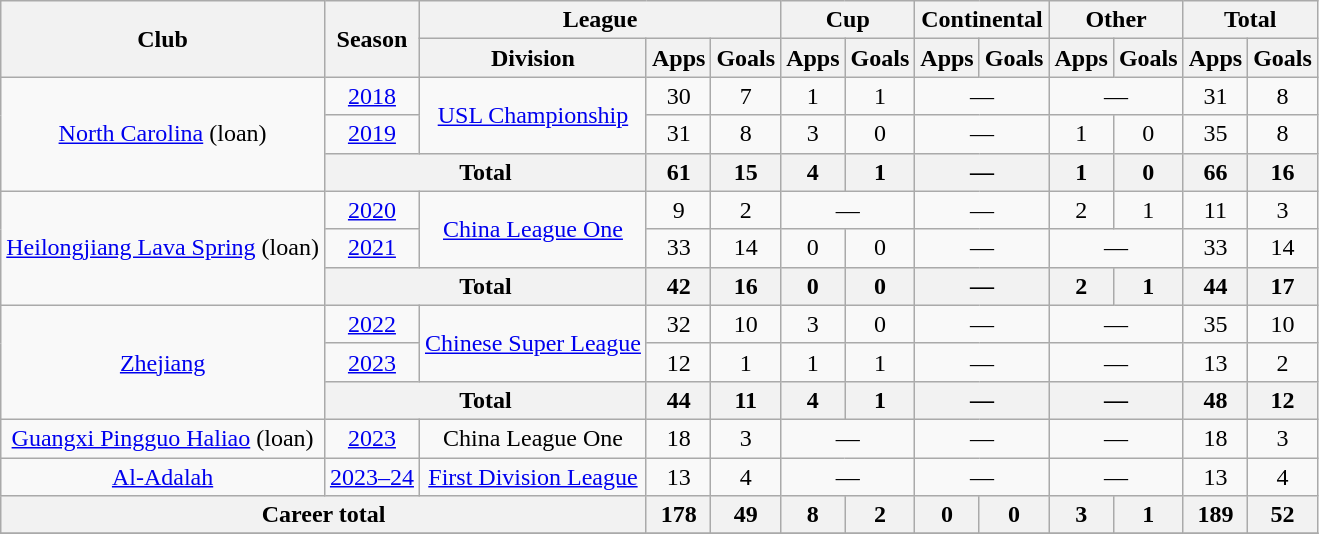<table class="wikitable" style="text-align:center">
<tr>
<th rowspan="2">Club</th>
<th rowspan="2">Season</th>
<th colspan="3">League</th>
<th colspan="2">Cup</th>
<th colspan="2">Continental</th>
<th colspan="2">Other</th>
<th colspan="2">Total</th>
</tr>
<tr>
<th>Division</th>
<th>Apps</th>
<th>Goals</th>
<th>Apps</th>
<th>Goals</th>
<th>Apps</th>
<th>Goals</th>
<th>Apps</th>
<th>Goals</th>
<th>Apps</th>
<th>Goals</th>
</tr>
<tr>
<td rowspan="3"><a href='#'>North Carolina</a> (loan)</td>
<td><a href='#'>2018</a></td>
<td rowspan="2"><a href='#'>USL Championship</a></td>
<td>30</td>
<td>7</td>
<td>1</td>
<td>1</td>
<td colspan="2">—</td>
<td colspan="2">—</td>
<td>31</td>
<td>8</td>
</tr>
<tr>
<td><a href='#'>2019</a></td>
<td>31</td>
<td>8</td>
<td>3</td>
<td>0</td>
<td colspan="2">—</td>
<td>1</td>
<td>0</td>
<td>35</td>
<td>8</td>
</tr>
<tr>
<th colspan="2">Total</th>
<th>61</th>
<th>15</th>
<th>4</th>
<th>1</th>
<th colspan="2">—</th>
<th>1</th>
<th>0</th>
<th>66</th>
<th>16</th>
</tr>
<tr>
<td rowspan="3"><a href='#'>Heilongjiang Lava Spring</a> (loan)</td>
<td><a href='#'>2020</a></td>
<td rowspan="2"><a href='#'>China League One</a></td>
<td>9</td>
<td>2</td>
<td colspan="2">—</td>
<td colspan="2">—</td>
<td>2</td>
<td>1</td>
<td>11</td>
<td>3</td>
</tr>
<tr>
<td><a href='#'>2021</a></td>
<td>33</td>
<td>14</td>
<td>0</td>
<td>0</td>
<td colspan="2">—</td>
<td colspan="2">—</td>
<td>33</td>
<td>14</td>
</tr>
<tr>
<th colspan="2">Total</th>
<th>42</th>
<th>16</th>
<th>0</th>
<th>0</th>
<th colspan="2">—</th>
<th>2</th>
<th>1</th>
<th>44</th>
<th>17</th>
</tr>
<tr>
<td rowspan="3"><a href='#'>Zhejiang</a></td>
<td><a href='#'>2022</a></td>
<td rowspan="2"><a href='#'>Chinese Super League</a></td>
<td>32</td>
<td>10</td>
<td>3</td>
<td>0</td>
<td colspan="2">—</td>
<td colspan="2">—</td>
<td>35</td>
<td>10</td>
</tr>
<tr>
<td><a href='#'>2023</a></td>
<td>12</td>
<td>1</td>
<td>1</td>
<td>1</td>
<td colspan="2">—</td>
<td colspan="2">—</td>
<td>13</td>
<td>2</td>
</tr>
<tr>
<th colspan="2">Total</th>
<th>44</th>
<th>11</th>
<th>4</th>
<th>1</th>
<th colspan="2">—</th>
<th colspan="2">—</th>
<th>48</th>
<th>12</th>
</tr>
<tr>
<td><a href='#'>Guangxi Pingguo Haliao</a> (loan)</td>
<td><a href='#'>2023</a></td>
<td>China League One</td>
<td>18</td>
<td>3</td>
<td colspan="2">—</td>
<td colspan="2">—</td>
<td colspan="2">—</td>
<td>18</td>
<td>3</td>
</tr>
<tr>
<td><a href='#'>Al-Adalah</a></td>
<td><a href='#'>2023–24</a></td>
<td><a href='#'>First Division League</a></td>
<td>13</td>
<td>4</td>
<td colspan="2">—</td>
<td colspan="2">—</td>
<td colspan="2">—</td>
<td>13</td>
<td>4</td>
</tr>
<tr>
<th colspan="3">Career total</th>
<th>178</th>
<th>49</th>
<th>8</th>
<th>2</th>
<th>0</th>
<th>0</th>
<th>3</th>
<th>1</th>
<th>189</th>
<th>52</th>
</tr>
<tr>
</tr>
</table>
